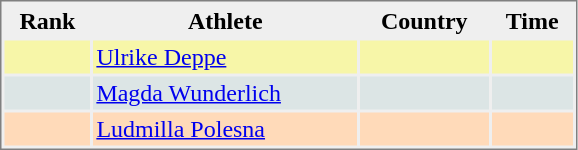<table style="border-style:solid;border-width:1px;border-color:#808080;background-color:#EFEFEF" cellspacing="2" cellpadding="2" width="385px">
<tr bgcolor="#EFEFEF">
<th>Rank</th>
<th>Athlete</th>
<th>Country</th>
<th>Time</th>
</tr>
<tr bgcolor="#F7F6A8">
<td align=center></td>
<td><a href='#'>Ulrike Deppe</a></td>
<td></td>
<td align="right"></td>
</tr>
<tr bgcolor="#DCE5E5">
<td align=center></td>
<td><a href='#'>Magda Wunderlich</a></td>
<td></td>
<td align="right"></td>
</tr>
<tr bgcolor="#FFDAB9">
<td align=center></td>
<td><a href='#'>Ludmilla Polesna</a></td>
<td></td>
<td align="right"></td>
</tr>
</table>
